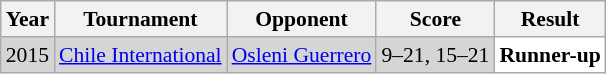<table class="sortable wikitable" style="font-size: 90%;">
<tr>
<th>Year</th>
<th>Tournament</th>
<th>Opponent</th>
<th>Score</th>
<th>Result</th>
</tr>
<tr style="background:#D5D5D5">
<td align="center">2015</td>
<td align="left"><a href='#'>Chile International</a></td>
<td align="left"> <a href='#'>Osleni Guerrero</a></td>
<td align="left">9–21, 15–21</td>
<td style="text-align:left; background:white"> <strong>Runner-up</strong></td>
</tr>
</table>
